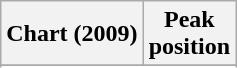<table class="wikitable sortable plainrowheaders">
<tr>
<th scope="col">Chart (2009)</th>
<th scope="col">Peak<br>position</th>
</tr>
<tr>
</tr>
<tr>
</tr>
<tr>
</tr>
<tr>
</tr>
<tr>
</tr>
<tr>
</tr>
<tr>
</tr>
<tr>
</tr>
<tr>
</tr>
<tr>
</tr>
<tr>
</tr>
</table>
